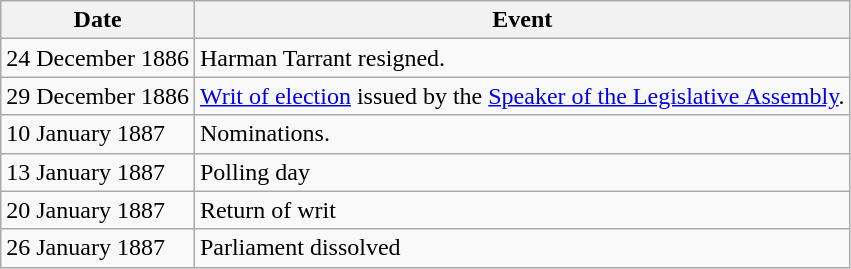<table class="wikitable">
<tr>
<th>Date</th>
<th>Event</th>
</tr>
<tr>
<td>24 December 1886</td>
<td>Harman Tarrant resigned.</td>
</tr>
<tr>
<td>29 December 1886</td>
<td><a href='#'>Writ of election</a> issued by the <a href='#'>Speaker of the Legislative Assembly</a>.</td>
</tr>
<tr>
<td>10 January 1887</td>
<td>Nominations.</td>
</tr>
<tr>
<td>13 January 1887</td>
<td>Polling day</td>
</tr>
<tr>
<td>20 January 1887</td>
<td>Return of writ</td>
</tr>
<tr>
<td>26 January 1887</td>
<td>Parliament dissolved</td>
</tr>
</table>
